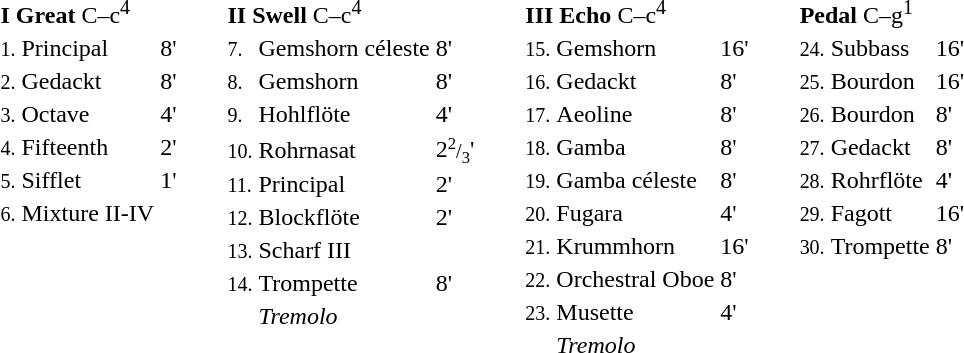<table border="0" cellspacing="16" cellpadding="14" style="border-collapse:collapse;">
<tr>
<td style="vertical-align:top"><br><table border="0">
<tr>
<td colspan="4"><strong>I Great</strong> C–c<sup>4</sup><br></td>
</tr>
<tr>
<td><small>1.</small></td>
<td>Principal</td>
<td>8'</td>
</tr>
<tr>
<td><small>2.</small></td>
<td>Gedackt</td>
<td>8'</td>
</tr>
<tr>
<td><small>3.</small></td>
<td>Octave</td>
<td>4'</td>
</tr>
<tr>
<td><small>4.</small></td>
<td>Fifteenth</td>
<td>2'</td>
</tr>
<tr>
<td><small>5.</small></td>
<td>Sifflet</td>
<td>1'</td>
</tr>
<tr>
<td><small>6.</small></td>
<td>Mixture II-IV</td>
</tr>
</table>
</td>
<td style="vertical-align:top"><br><table border="0">
<tr>
<td colspan="4"><strong>II Swell</strong> C–c<sup>4</sup><br></td>
</tr>
<tr>
<td><small>7.</small></td>
<td>Gemshorn céleste</td>
<td>8'</td>
</tr>
<tr>
<td><small>8.</small></td>
<td>Gemshorn</td>
<td>8'</td>
</tr>
<tr>
<td><small>9.</small></td>
<td>Hohlflöte</td>
<td>4'</td>
</tr>
<tr>
<td><small>10.</small></td>
<td>Rohrnasat</td>
<td>2<small><sup>2</sup>/<sub>3</sub></small>'</td>
</tr>
<tr>
<td><small>11.</small></td>
<td>Principal</td>
<td>2'</td>
</tr>
<tr>
<td><small>12.</small></td>
<td>Blockflöte</td>
<td>2'</td>
</tr>
<tr>
<td><small>13.</small></td>
<td>Scharf III</td>
</tr>
<tr>
<td><small>14.</small></td>
<td>Trompette</td>
<td>8'</td>
</tr>
<tr>
<td></td>
<td><em>Tremolo</em></td>
</tr>
</table>
</td>
<td style="vertical-align:top"><br><table border="0">
<tr>
<td colspan="4"><strong>III Echo</strong> C–c<sup>4</sup><br></td>
</tr>
<tr>
<td><small>15.</small></td>
<td>Gemshorn</td>
<td>16'</td>
</tr>
<tr>
<td><small>16.</small></td>
<td>Gedackt</td>
<td>8'</td>
</tr>
<tr>
<td><small>17.</small></td>
<td>Aeoline</td>
<td>8'</td>
</tr>
<tr>
<td><small>18.</small></td>
<td>Gamba</td>
<td>8'</td>
</tr>
<tr>
<td><small>19.</small></td>
<td>Gamba céleste</td>
<td>8'</td>
</tr>
<tr>
<td><small>20.</small></td>
<td>Fugara</td>
<td>4'</td>
</tr>
<tr>
<td><small>21.</small></td>
<td>Krummhorn</td>
<td>16'</td>
</tr>
<tr>
<td><small>22.</small></td>
<td>Orchestral Oboe</td>
<td>8'</td>
</tr>
<tr>
<td><small>23.</small></td>
<td>Musette</td>
<td>4'</td>
</tr>
<tr>
<td></td>
<td><em>Tremolo</em></td>
</tr>
</table>
</td>
<td style="vertical-align:top"><br><table border="0">
<tr>
<td colspan="4"><strong>Pedal</strong> C–g<sup>1</sup><br></td>
</tr>
<tr>
<td><small>24.</small></td>
<td>Subbass</td>
<td>16'</td>
</tr>
<tr>
<td><small>25.</small></td>
<td>Bourdon</td>
<td>16'</td>
</tr>
<tr>
<td><small>26.</small></td>
<td>Bourdon</td>
<td>8'</td>
</tr>
<tr>
<td><small>27.</small></td>
<td>Gedackt</td>
<td>8'</td>
</tr>
<tr>
<td><small>28.</small></td>
<td>Rohrflöte</td>
<td>4'</td>
</tr>
<tr>
<td><small>29.</small></td>
<td>Fagott</td>
<td>16'</td>
</tr>
<tr>
<td><small>30.</small></td>
<td>Trompette</td>
<td>8'</td>
</tr>
</table>
</td>
</tr>
</table>
